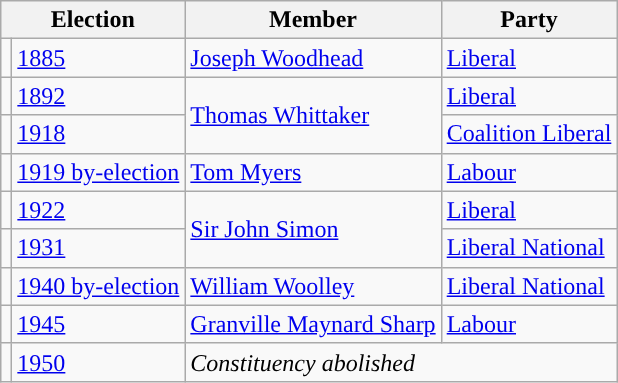<table class="wikitable">
<tr>
<th colspan="2">Election</th>
<th>Member</th>
<th>Party</th>
</tr>
<tr>
<td style="color:inherit;background-color: "></td>
<td><a href='#'>1885</a></td>
<td><a href='#'>Joseph Woodhead</a></td>
<td><a href='#'>Liberal</a></td>
</tr>
<tr>
<td style="color:inherit;background-color: "></td>
<td><a href='#'>1892</a></td>
<td rowspan="2"><a href='#'>Thomas Whittaker</a></td>
<td><a href='#'>Liberal</a></td>
</tr>
<tr>
<td style="color:inherit;background-color: "></td>
<td><a href='#'>1918</a></td>
<td><a href='#'>Coalition Liberal</a></td>
</tr>
<tr>
<td style="color:inherit;background-color: "></td>
<td><a href='#'>1919 by-election</a></td>
<td><a href='#'>Tom Myers</a></td>
<td><a href='#'>Labour</a></td>
</tr>
<tr>
<td style="color:inherit;background-color: "></td>
<td><a href='#'>1922</a></td>
<td rowspan="2"><a href='#'>Sir John Simon</a></td>
<td><a href='#'>Liberal</a></td>
</tr>
<tr>
<td style="color:inherit;background-color: "></td>
<td><a href='#'>1931</a></td>
<td><a href='#'>Liberal National</a></td>
</tr>
<tr>
<td style="color:inherit;background-color: "></td>
<td><a href='#'>1940 by-election</a></td>
<td><a href='#'>William Woolley</a></td>
<td><a href='#'>Liberal National</a></td>
</tr>
<tr>
<td style="color:inherit;background-color: "></td>
<td><a href='#'>1945</a></td>
<td><a href='#'>Granville Maynard Sharp</a></td>
<td><a href='#'>Labour</a></td>
</tr>
<tr>
<td></td>
<td><a href='#'>1950</a></td>
<td colspan="2"><em>Constituency abolished</em></td>
</tr>
</table>
